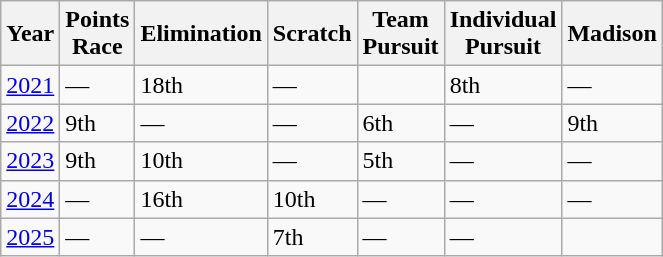<table class="wikitable">
<tr>
<th>Year</th>
<th>Points<br>Race</th>
<th>Elimination</th>
<th>Scratch</th>
<th>Team<br>Pursuit</th>
<th>Individual<br>Pursuit</th>
<th>Madison</th>
</tr>
<tr>
<td><a href='#'>2021</a></td>
<td>—</td>
<td>18th</td>
<td>—</td>
<td></td>
<td>8th</td>
<td>—</td>
</tr>
<tr>
<td><a href='#'>2022</a></td>
<td>9th</td>
<td>—</td>
<td>—</td>
<td>6th</td>
<td>—</td>
<td>9th</td>
</tr>
<tr>
<td><a href='#'>2023</a></td>
<td>9th</td>
<td>10th</td>
<td>—</td>
<td>5th</td>
<td>—</td>
<td>—</td>
</tr>
<tr>
<td><a href='#'>2024</a></td>
<td>—</td>
<td>16th</td>
<td>10th</td>
<td>—</td>
<td>—</td>
<td>—</td>
</tr>
<tr>
<td><a href='#'>2025</a></td>
<td>—</td>
<td>—</td>
<td>7th</td>
<td>—</td>
<td>—</td>
<td></td>
</tr>
</table>
